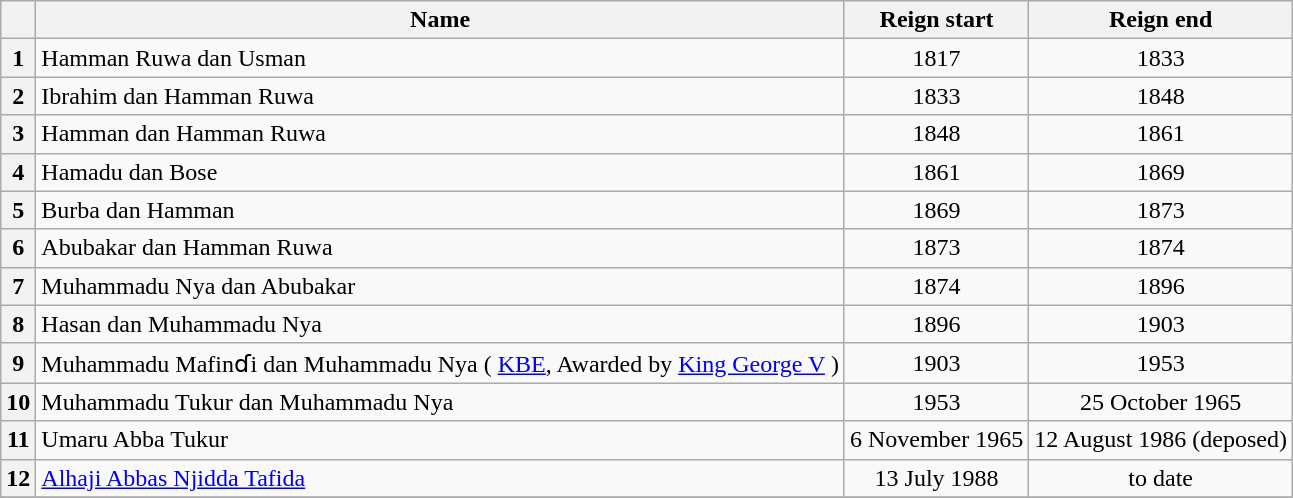<table class="wikitable">
<tr>
<th></th>
<th>Name</th>
<th>Reign start</th>
<th>Reign end</th>
</tr>
<tr>
<th>1</th>
<td>Hamman Ruwa dan Usman</td>
<td align=center>1817</td>
<td align=center>1833</td>
</tr>
<tr>
<th>2</th>
<td>Ibrahim dan Hamman Ruwa</td>
<td align=center>1833</td>
<td align=center>1848</td>
</tr>
<tr>
<th>3</th>
<td>Hamman dan Hamman Ruwa</td>
<td align=center>1848</td>
<td align=center>1861</td>
</tr>
<tr>
<th>4</th>
<td>Hamadu dan Bose</td>
<td align=center>1861</td>
<td align=center>1869</td>
</tr>
<tr>
<th>5</th>
<td>Burba dan Hamman</td>
<td align=center>1869</td>
<td align=center>1873</td>
</tr>
<tr>
<th>6</th>
<td>Abubakar dan Hamman Ruwa</td>
<td align=center>1873</td>
<td align=center>1874</td>
</tr>
<tr>
<th>7</th>
<td>Muhammadu Nya dan Abubakar</td>
<td align=center>1874</td>
<td align=center>1896</td>
</tr>
<tr>
<th>8</th>
<td>Hasan dan Muhammadu Nya</td>
<td align=center>1896</td>
<td align=center>1903</td>
</tr>
<tr>
<th>9</th>
<td>Muhammadu Mafinɗi dan Muhammadu Nya ( <a href='#'>KBE</a>, Awarded by <a href='#'>King George V</a> )</td>
<td align=center>1903</td>
<td align=center>1953</td>
</tr>
<tr>
<th>10</th>
<td>Muhammadu Tukur dan Muhammadu Nya</td>
<td align=center>1953</td>
<td align=center>25 October 1965</td>
</tr>
<tr>
<th>11</th>
<td>Umaru Abba Tukur</td>
<td align=center>6 November 1965</td>
<td align=center>12 August 1986 (deposed)</td>
</tr>
<tr>
<th>12</th>
<td><a href='#'>Alhaji Abbas Njidda Tafida</a></td>
<td align=center>13 July 1988</td>
<td align=center>to date</td>
</tr>
<tr>
</tr>
</table>
